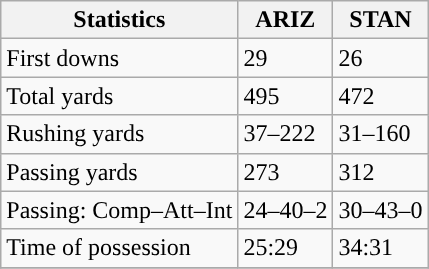<table class="wikitable" style="float: left;">
<tr>
<th>Statistics</th>
<th>ARIZ</th>
<th>STAN</th>
</tr>
<tr>
<td>First downs</td>
<td>29</td>
<td>26</td>
</tr>
<tr>
<td>Total yards</td>
<td>495</td>
<td>472</td>
</tr>
<tr>
<td>Rushing yards</td>
<td>37–222</td>
<td>31–160</td>
</tr>
<tr>
<td>Passing yards</td>
<td>273</td>
<td>312</td>
</tr>
<tr>
<td>Passing: Comp–Att–Int</td>
<td>24–40–2</td>
<td>30–43–0</td>
</tr>
<tr>
<td>Time of possession</td>
<td>25:29</td>
<td>34:31</td>
</tr>
<tr>
</tr>
</table>
